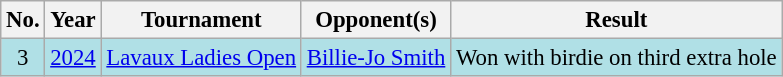<table class="wikitable" style="font-size:95%;">
<tr>
<th>No.</th>
<th>Year</th>
<th>Tournament</th>
<th>Opponent(s)</th>
<th>Result</th>
</tr>
<tr style="background:#B0E0E6;">
<td align=center>3</td>
<td><a href='#'>2024</a></td>
<td><a href='#'>Lavaux Ladies Open</a></td>
<td> <a href='#'>Billie-Jo Smith</a></td>
<td>Won with birdie on third extra hole</td>
</tr>
</table>
